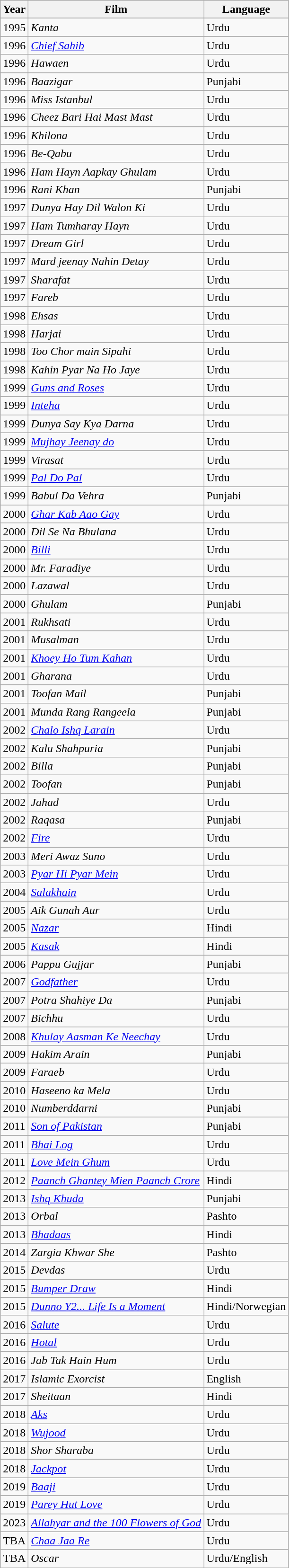<table class="wikitable">
<tr>
<th>Year</th>
<th>Film</th>
<th>Language</th>
</tr>
<tr>
</tr>
<tr>
<td>1995</td>
<td><em>Kanta</em></td>
<td>Urdu</td>
</tr>
<tr>
<td>1996</td>
<td><em><a href='#'>Chief Sahib</a></em></td>
<td>Urdu</td>
</tr>
<tr>
<td>1996</td>
<td><em>Hawaen</em></td>
<td>Urdu</td>
</tr>
<tr>
<td>1996</td>
<td><em>Baazigar</em></td>
<td>Punjabi</td>
</tr>
<tr>
<td>1996</td>
<td><em>Miss Istanbul</em></td>
<td>Urdu</td>
</tr>
<tr>
<td>1996</td>
<td><em>Cheez Bari Hai Mast Mast</em></td>
<td>Urdu</td>
</tr>
<tr>
<td>1996</td>
<td><em>Khilona</em></td>
<td>Urdu</td>
</tr>
<tr>
<td>1996</td>
<td><em>Be-Qabu</em></td>
<td>Urdu</td>
</tr>
<tr>
<td>1996</td>
<td><em>Ham Hayn Aapkay Ghulam</em></td>
<td>Urdu</td>
</tr>
<tr>
<td>1996</td>
<td><em>Rani Khan</em></td>
<td>Punjabi</td>
</tr>
<tr>
<td>1997</td>
<td><em>Dunya Hay Dil Walon Ki</em></td>
<td>Urdu</td>
</tr>
<tr>
<td>1997</td>
<td><em>Ham Tumharay Hayn</em></td>
<td>Urdu</td>
</tr>
<tr>
<td>1997</td>
<td><em>Dream Girl</em></td>
<td>Urdu</td>
</tr>
<tr>
<td>1997</td>
<td><em>Mard jeenay Nahin Detay</em></td>
<td>Urdu</td>
</tr>
<tr>
<td>1997</td>
<td><em>Sharafat</em></td>
<td>Urdu</td>
</tr>
<tr>
<td>1997</td>
<td><em>Fareb</em></td>
<td>Urdu</td>
</tr>
<tr>
<td>1998</td>
<td><em>Ehsas</em></td>
<td>Urdu</td>
</tr>
<tr>
<td>1998</td>
<td><em>Harjai</em></td>
<td>Urdu</td>
</tr>
<tr>
<td>1998</td>
<td><em>Too Chor main Sipahi</em></td>
<td>Urdu</td>
</tr>
<tr>
<td>1998</td>
<td><em>Kahin Pyar Na Ho Jaye</em></td>
<td>Urdu</td>
</tr>
<tr>
<td>1999</td>
<td><em><a href='#'>Guns and Roses</a></em></td>
<td>Urdu</td>
</tr>
<tr>
<td>1999</td>
<td><em><a href='#'>Inteha</a></em></td>
<td>Urdu</td>
</tr>
<tr>
<td>1999</td>
<td><em>Dunya Say Kya Darna</em></td>
<td>Urdu</td>
</tr>
<tr>
<td>1999</td>
<td><em><a href='#'>Mujhay Jeenay do</a></em></td>
<td>Urdu</td>
</tr>
<tr>
<td>1999</td>
<td><em>Virasat</em></td>
<td>Urdu</td>
</tr>
<tr>
<td>1999</td>
<td><em><a href='#'>Pal Do Pal</a></em></td>
<td>Urdu</td>
</tr>
<tr>
<td>1999</td>
<td><em>Babul Da Vehra</em></td>
<td>Punjabi</td>
</tr>
<tr>
<td>2000</td>
<td><em><a href='#'>Ghar Kab Aao Gay</a></em></td>
<td>Urdu</td>
</tr>
<tr>
<td>2000</td>
<td><em>Dil Se Na Bhulana</em></td>
<td>Urdu</td>
</tr>
<tr>
<td>2000</td>
<td><em><a href='#'>Billi</a></em></td>
<td>Urdu</td>
</tr>
<tr>
<td>2000</td>
<td><em>Mr. Faradiye</em></td>
<td>Urdu</td>
</tr>
<tr>
<td>2000</td>
<td><em>Lazawal</em></td>
<td>Urdu</td>
</tr>
<tr>
<td>2000</td>
<td><em>Ghulam</em></td>
<td>Punjabi</td>
</tr>
<tr>
<td>2001</td>
<td><em>Rukhsati</em></td>
<td>Urdu</td>
</tr>
<tr>
<td>2001</td>
<td><em>Musalman</em></td>
<td>Urdu</td>
</tr>
<tr>
<td>2001</td>
<td><em><a href='#'>Khoey Ho Tum Kahan</a></em></td>
<td>Urdu</td>
</tr>
<tr>
<td>2001</td>
<td><em>Gharana</em></td>
<td>Urdu</td>
</tr>
<tr>
<td>2001</td>
<td><em>Toofan Mail</em></td>
<td>Punjabi</td>
</tr>
<tr>
<td>2001</td>
<td><em>Munda Rang Rangeela</em></td>
<td>Punjabi</td>
</tr>
<tr>
<td>2002</td>
<td><em><a href='#'>Chalo Ishq Larain</a></em></td>
<td>Urdu</td>
</tr>
<tr>
<td>2002</td>
<td><em>Kalu Shahpuria</em></td>
<td>Punjabi</td>
</tr>
<tr>
<td>2002</td>
<td><em>Billa</em></td>
<td>Punjabi</td>
</tr>
<tr>
<td>2002</td>
<td><em>Toofan</em></td>
<td>Punjabi</td>
</tr>
<tr>
<td>2002</td>
<td><em>Jahad</em></td>
<td>Urdu</td>
</tr>
<tr>
<td>2002</td>
<td><em>Raqasa</em></td>
<td>Punjabi</td>
</tr>
<tr>
<td>2002</td>
<td><em><a href='#'>Fire</a></em></td>
<td>Urdu</td>
</tr>
<tr>
<td>2003</td>
<td><em>Meri Awaz Suno</em></td>
<td>Urdu</td>
</tr>
<tr>
<td>2003</td>
<td><em><a href='#'>Pyar Hi Pyar Mein</a></em></td>
<td>Urdu</td>
</tr>
<tr>
<td>2004</td>
<td><em><a href='#'>Salakhain</a></em></td>
<td>Urdu</td>
</tr>
<tr>
<td>2005</td>
<td><em>Aik Gunah Aur</em></td>
<td>Urdu</td>
</tr>
<tr>
<td>2005</td>
<td><em><a href='#'>Nazar</a></em></td>
<td>Hindi</td>
</tr>
<tr>
<td>2005</td>
<td><em><a href='#'>Kasak</a></em></td>
<td>Hindi</td>
</tr>
<tr>
<td>2006</td>
<td><em>Pappu Gujjar</em></td>
<td>Punjabi</td>
</tr>
<tr>
<td>2007</td>
<td><em><a href='#'>Godfather</a></em></td>
<td>Urdu</td>
</tr>
<tr>
<td>2007</td>
<td><em>Potra Shahiye Da</em></td>
<td>Punjabi</td>
</tr>
<tr>
<td>2007</td>
<td><em>Bichhu</em></td>
<td>Urdu</td>
</tr>
<tr>
<td>2008</td>
<td><em><a href='#'>Khulay Aasman Ke Neechay</a></em></td>
<td>Urdu</td>
</tr>
<tr>
<td>2009</td>
<td><em>Hakim Arain</em></td>
<td>Punjabi</td>
</tr>
<tr>
<td>2009</td>
<td><em>Faraeb</em></td>
<td>Urdu</td>
</tr>
<tr>
<td>2010</td>
<td><em>Haseeno ka Mela</em></td>
<td>Urdu</td>
</tr>
<tr>
<td>2010</td>
<td><em>Numberddarni</em></td>
<td>Punjabi</td>
</tr>
<tr>
<td>2011</td>
<td><em><a href='#'>Son of Pakistan</a></em></td>
<td>Punjabi</td>
</tr>
<tr>
<td>2011</td>
<td><em><a href='#'>Bhai Log</a></em></td>
<td>Urdu</td>
</tr>
<tr>
<td>2011</td>
<td><em><a href='#'>Love Mein Ghum</a></em></td>
<td>Urdu</td>
</tr>
<tr>
<td>2012</td>
<td><em><a href='#'>Paanch Ghantey Mien Paanch Crore</a></em></td>
<td>Hindi</td>
</tr>
<tr>
<td>2013</td>
<td><em><a href='#'>Ishq Khuda</a></em></td>
<td>Punjabi</td>
</tr>
<tr>
<td>2013</td>
<td><em>Orbal</em></td>
<td>Pashto</td>
</tr>
<tr>
<td>2013</td>
<td><em><a href='#'>Bhadaas</a></em></td>
<td>Hindi</td>
</tr>
<tr>
<td>2014</td>
<td><em>Zargia Khwar She</em></td>
<td>Pashto</td>
</tr>
<tr>
<td>2015</td>
<td><em>Devdas</em></td>
<td>Urdu</td>
</tr>
<tr>
<td>2015</td>
<td><em><a href='#'>Bumper Draw</a></em></td>
<td>Hindi</td>
</tr>
<tr>
<td>2015</td>
<td><em><a href='#'>Dunno Y2... Life Is a Moment</a></em></td>
<td>Hindi/Norwegian</td>
</tr>
<tr>
<td>2016</td>
<td><a href='#'><em>Salute</em></a></td>
<td>Urdu</td>
</tr>
<tr>
<td>2016</td>
<td><em><a href='#'>Hotal</a></em></td>
<td>Urdu</td>
</tr>
<tr>
<td>2016</td>
<td><em>Jab Tak Hain Hum</em></td>
<td>Urdu</td>
</tr>
<tr>
<td>2017</td>
<td><em>Islamic Exorcist</em></td>
<td>English</td>
</tr>
<tr>
<td>2017</td>
<td><em>Sheitaan</em></td>
<td>Hindi</td>
</tr>
<tr>
<td>2018</td>
<td><a href='#'><em>Aks</em></a></td>
<td>Urdu</td>
</tr>
<tr>
<td>2018</td>
<td><em><a href='#'>Wujood</a></em></td>
<td>Urdu</td>
</tr>
<tr>
<td>2018</td>
<td><em>Shor Sharaba</em></td>
<td>Urdu</td>
</tr>
<tr>
<td>2018</td>
<td><a href='#'><em>Jackpot</em></a></td>
<td>Urdu</td>
</tr>
<tr>
<td>2019</td>
<td><em><a href='#'>Baaji</a></em></td>
<td>Urdu</td>
</tr>
<tr>
<td>2019</td>
<td><em><a href='#'>Parey Hut Love</a></em></td>
<td>Urdu</td>
</tr>
<tr>
<td>2023</td>
<td><em><a href='#'>Allahyar and the 100 Flowers of God</a></em></td>
<td>Urdu</td>
</tr>
<tr>
<td>TBA</td>
<td><em><a href='#'>Chaa Jaa Re</a></em></td>
<td>Urdu</td>
</tr>
<tr>
<td>TBA</td>
<td><em>Oscar</em></td>
<td>Urdu/English</td>
</tr>
<tr>
</tr>
</table>
